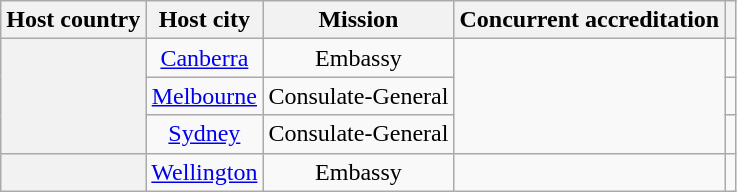<table class="wikitable plainrowheaders" style="text-align:center">
<tr>
<th scope="col">Host country</th>
<th scope="col">Host city</th>
<th scope="col">Mission</th>
<th scope="col">Concurrent accreditation</th>
<th scope="col"></th>
</tr>
<tr>
<th scope="row" rowspan="3"></th>
<td><a href='#'>Canberra</a></td>
<td>Embassy</td>
<td rowspan="3"></td>
<td></td>
</tr>
<tr>
<td><a href='#'>Melbourne</a></td>
<td>Consulate-General</td>
<td></td>
</tr>
<tr>
<td><a href='#'>Sydney</a></td>
<td>Consulate-General</td>
<td></td>
</tr>
<tr>
<th scope="row"></th>
<td><a href='#'>Wellington</a></td>
<td>Embassy</td>
<td></td>
<td></td>
</tr>
</table>
